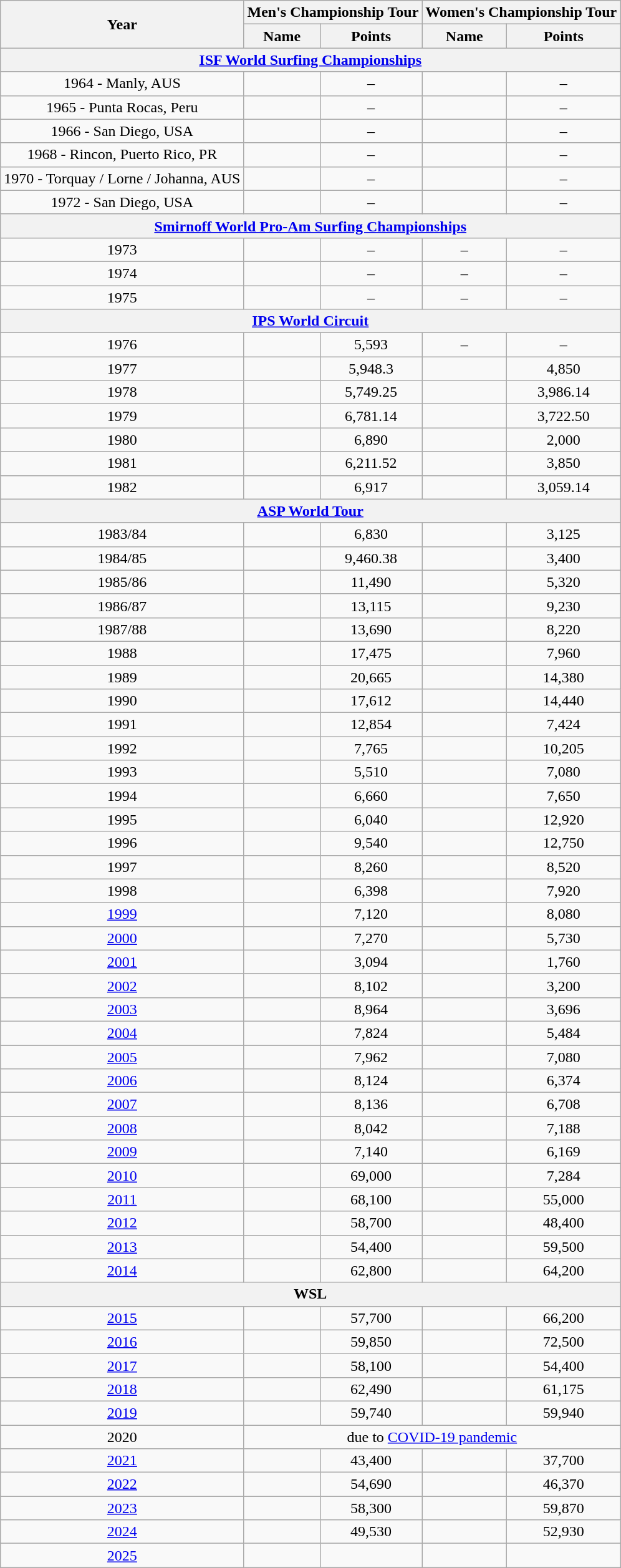<table class="wikitable">
<tr>
<th rowspan="2">Year</th>
<th colspan="2">Men's Championship Tour</th>
<th colspan="2">Women's Championship Tour</th>
</tr>
<tr>
<th>Name</th>
<th>Points</th>
<th>Name</th>
<th>Points</th>
</tr>
<tr>
<th colspan="6"><a href='#'>ISF World Surfing Championships</a></th>
</tr>
<tr>
<td style="text-align:center;">1964 - Manly, AUS</td>
<td></td>
<td style="text-align:center;">–</td>
<td></td>
<td style="text-align:center;">–</td>
</tr>
<tr>
<td style="text-align:center;">1965 - Punta Rocas, Peru</td>
<td></td>
<td style="text-align:center;">–</td>
<td></td>
<td style="text-align:center;">–</td>
</tr>
<tr>
<td style="text-align:center;">1966 - San Diego, USA</td>
<td></td>
<td style="text-align:center;">–</td>
<td></td>
<td style="text-align:center;">–</td>
</tr>
<tr>
<td style="text-align:center;">1968 - Rincon, Puerto Rico, PR</td>
<td></td>
<td style="text-align:center;">–</td>
<td></td>
<td style="text-align:center;">–</td>
</tr>
<tr>
<td style="text-align:center;">1970 - Torquay / Lorne / Johanna, AUS</td>
<td></td>
<td style="text-align:center;">–</td>
<td></td>
<td style="text-align:center;">–</td>
</tr>
<tr>
<td style="text-align:center;">1972 - San Diego, USA</td>
<td></td>
<td style="text-align:center;">–</td>
<td></td>
<td style="text-align:center;">–</td>
</tr>
<tr>
<th colspan="6"><a href='#'>Smirnoff World Pro-Am Surfing Championships</a></th>
</tr>
<tr>
<td style="text-align:center;">1973</td>
<td></td>
<td style="text-align:center;">–</td>
<td style="text-align:center;">–</td>
<td style="text-align:center;">–</td>
</tr>
<tr>
<td style="text-align:center;">1974</td>
<td></td>
<td style="text-align:center;">–</td>
<td style="text-align:center;">–</td>
<td style="text-align:center;">–</td>
</tr>
<tr>
<td style="text-align:center;">1975</td>
<td></td>
<td style="text-align:center;">–</td>
<td style="text-align:center;">–</td>
<td style="text-align:center;">–</td>
</tr>
<tr>
<th colspan="6"><a href='#'>IPS World Circuit</a></th>
</tr>
<tr>
<td style="text-align:center;">1976</td>
<td></td>
<td style="text-align:center;">5,593</td>
<td style="text-align:center;">–</td>
<td style="text-align:center;">–</td>
</tr>
<tr>
<td style="text-align:center;">1977</td>
<td></td>
<td style="text-align:center;">5,948.3</td>
<td></td>
<td style="text-align:center;">4,850</td>
</tr>
<tr>
<td style="text-align:center;">1978</td>
<td></td>
<td style="text-align:center;">5,749.25</td>
<td></td>
<td style="text-align:center;">3,986.14</td>
</tr>
<tr>
<td style="text-align:center;">1979</td>
<td></td>
<td style="text-align:center;">6,781.14</td>
<td></td>
<td style="text-align:center;">3,722.50</td>
</tr>
<tr>
<td style="text-align:center;">1980</td>
<td></td>
<td style="text-align:center;">6,890</td>
<td></td>
<td style="text-align:center;">2,000</td>
</tr>
<tr>
<td style="text-align:center;">1981</td>
<td></td>
<td style="text-align:center;">6,211.52</td>
<td></td>
<td style="text-align:center;">3,850</td>
</tr>
<tr>
<td style="text-align:center;">1982</td>
<td></td>
<td style="text-align:center;">6,917</td>
<td></td>
<td style="text-align:center;">3,059.14</td>
</tr>
<tr>
<th colspan="6"><a href='#'>ASP World Tour</a></th>
</tr>
<tr>
<td style="text-align:center;">1983/84</td>
<td></td>
<td style="text-align:center;">6,830</td>
<td></td>
<td style="text-align:center;">3,125</td>
</tr>
<tr>
<td style="text-align:center;">1984/85</td>
<td></td>
<td style="text-align:center;">9,460.38</td>
<td></td>
<td style="text-align:center;">3,400</td>
</tr>
<tr>
<td style="text-align:center;">1985/86</td>
<td></td>
<td style="text-align:center;">11,490</td>
<td></td>
<td style="text-align:center;">5,320</td>
</tr>
<tr>
<td style="text-align:center;">1986/87</td>
<td></td>
<td style="text-align:center;">13,115</td>
<td></td>
<td style="text-align:center;">9,230</td>
</tr>
<tr>
<td style="text-align:center;">1987/88</td>
<td></td>
<td style="text-align:center;">13,690</td>
<td></td>
<td style="text-align:center;">8,220</td>
</tr>
<tr>
<td style="text-align:center;">1988</td>
<td></td>
<td style="text-align:center;">17,475</td>
<td></td>
<td style="text-align:center;">7,960</td>
</tr>
<tr>
<td style="text-align:center;">1989</td>
<td></td>
<td style="text-align:center;">20,665</td>
<td></td>
<td style="text-align:center;">14,380</td>
</tr>
<tr>
<td style="text-align:center;">1990</td>
<td></td>
<td style="text-align:center;">17,612</td>
<td></td>
<td style="text-align:center;">14,440</td>
</tr>
<tr>
<td style="text-align:center;">1991</td>
<td></td>
<td style="text-align:center;">12,854</td>
<td></td>
<td style="text-align:center;">7,424</td>
</tr>
<tr>
<td style="text-align:center;">1992</td>
<td></td>
<td style="text-align:center;">7,765</td>
<td></td>
<td style="text-align:center;">10,205</td>
</tr>
<tr>
<td style="text-align:center;">1993</td>
<td></td>
<td style="text-align:center;">5,510</td>
<td></td>
<td style="text-align:center;">7,080</td>
</tr>
<tr>
<td style="text-align:center;">1994</td>
<td></td>
<td style="text-align:center;">6,660</td>
<td></td>
<td style="text-align:center;">7,650</td>
</tr>
<tr>
<td style="text-align:center;">1995</td>
<td></td>
<td style="text-align:center;">6,040</td>
<td></td>
<td style="text-align:center;">12,920</td>
</tr>
<tr>
<td style="text-align:center;">1996</td>
<td></td>
<td style="text-align:center;">9,540</td>
<td></td>
<td style="text-align:center;">12,750</td>
</tr>
<tr>
<td style="text-align:center;">1997</td>
<td></td>
<td style="text-align:center;">8,260</td>
<td></td>
<td style="text-align:center;">8,520</td>
</tr>
<tr>
<td style="text-align:center;">1998</td>
<td></td>
<td style="text-align:center;">6,398</td>
<td></td>
<td style="text-align:center;">7,920</td>
</tr>
<tr>
<td style="text-align:center;"><a href='#'>1999</a></td>
<td></td>
<td style="text-align:center;">7,120</td>
<td></td>
<td style="text-align:center;">8,080</td>
</tr>
<tr>
<td style="text-align:center;"><a href='#'>2000</a></td>
<td></td>
<td style="text-align:center;">7,270</td>
<td></td>
<td style="text-align:center;">5,730</td>
</tr>
<tr>
<td style="text-align:center;"><a href='#'>2001</a></td>
<td></td>
<td style="text-align:center;">3,094</td>
<td></td>
<td style="text-align:center;">1,760</td>
</tr>
<tr>
<td style="text-align:center;"><a href='#'>2002</a></td>
<td></td>
<td style="text-align:center;">8,102</td>
<td></td>
<td style="text-align:center;">3,200</td>
</tr>
<tr>
<td style="text-align:center;"><a href='#'>2003</a></td>
<td></td>
<td style="text-align:center;">8,964</td>
<td></td>
<td style="text-align:center;">3,696</td>
</tr>
<tr>
<td style="text-align:center;"><a href='#'>2004</a></td>
<td></td>
<td style="text-align:center;">7,824</td>
<td></td>
<td style="text-align:center;">5,484</td>
</tr>
<tr>
<td style="text-align:center;"><a href='#'>2005</a></td>
<td></td>
<td style="text-align:center;">7,962</td>
<td></td>
<td style="text-align:center;">7,080</td>
</tr>
<tr>
<td style="text-align:center;"><a href='#'>2006</a></td>
<td></td>
<td style="text-align:center;">8,124</td>
<td></td>
<td style="text-align:center;">6,374</td>
</tr>
<tr>
<td style="text-align:center;"><a href='#'>2007</a></td>
<td></td>
<td style="text-align:center;">8,136</td>
<td></td>
<td style="text-align:center;">6,708</td>
</tr>
<tr>
<td style="text-align:center;"><a href='#'>2008</a></td>
<td></td>
<td style="text-align:center;">8,042</td>
<td></td>
<td style="text-align:center;">7,188</td>
</tr>
<tr>
<td style="text-align:center;"><a href='#'>2009</a></td>
<td></td>
<td style="text-align:center;">7,140</td>
<td></td>
<td style="text-align:center;">6,169</td>
</tr>
<tr>
<td style="text-align:center;"><a href='#'>2010</a></td>
<td></td>
<td style="text-align:center;">69,000</td>
<td></td>
<td style="text-align:center;">7,284</td>
</tr>
<tr>
<td style="text-align:center;"><a href='#'>2011</a></td>
<td></td>
<td style="text-align:center;">68,100</td>
<td></td>
<td style="text-align:center;">55,000</td>
</tr>
<tr>
<td style="text-align:center;"><a href='#'>2012</a></td>
<td></td>
<td style="text-align:center;">58,700</td>
<td></td>
<td style="text-align:center;">48,400</td>
</tr>
<tr>
<td style="text-align:center;"><a href='#'>2013</a></td>
<td></td>
<td style="text-align:center;">54,400</td>
<td></td>
<td style="text-align:center;">59,500</td>
</tr>
<tr>
<td style="text-align:center;"><a href='#'>2014</a></td>
<td></td>
<td style="text-align:center;">62,800</td>
<td></td>
<td style="text-align:center;">64,200</td>
</tr>
<tr>
<th colspan="6">WSL</th>
</tr>
<tr>
<td style="text-align:center;"><a href='#'>2015</a></td>
<td></td>
<td style="text-align:center;">57,700</td>
<td></td>
<td style="text-align:center;">66,200</td>
</tr>
<tr>
<td style="text-align:center;"><a href='#'>2016</a></td>
<td></td>
<td style="text-align:center;">59,850</td>
<td></td>
<td style="text-align:center;">72,500</td>
</tr>
<tr>
<td style="text-align:center;"><a href='#'>2017</a></td>
<td></td>
<td style="text-align:center;">58,100</td>
<td></td>
<td style="text-align:center;">54,400</td>
</tr>
<tr>
<td style="text-align:center;"><a href='#'>2018</a></td>
<td></td>
<td style="text-align:center;">62,490</td>
<td></td>
<td style="text-align:center;">61,175</td>
</tr>
<tr>
<td style="text-align:center;"><a href='#'>2019</a></td>
<td></td>
<td style="text-align:center;">59,740</td>
<td></td>
<td style="text-align:center;">59,940</td>
</tr>
<tr>
<td style="text-align:center;">2020</td>
<td colspan=4 style="text-align:center;"> due to <a href='#'>COVID-19 pandemic</a></td>
</tr>
<tr>
<td style="text-align:center;"><a href='#'>2021</a></td>
<td></td>
<td style="text-align:center;">43,400</td>
<td></td>
<td style="text-align:center;">37,700</td>
</tr>
<tr>
<td style="text-align:center;"><a href='#'>2022</a></td>
<td></td>
<td style="text-align:center;">54,690</td>
<td></td>
<td style="text-align:center;">46,370</td>
</tr>
<tr>
<td style="text-align:center;"><a href='#'>2023</a></td>
<td></td>
<td style="text-align:center;">58,300</td>
<td></td>
<td style="text-align:center;">59,870</td>
</tr>
<tr>
<td style="text-align:center;"><a href='#'>2024</a></td>
<td></td>
<td style="text-align:center;">49,530</td>
<td></td>
<td style="text-align:center;">52,930</td>
</tr>
<tr>
<td style="text-align:center;"><a href='#'>2025</a></td>
<td></td>
<td style="text-align:center;"></td>
<td></td>
<td style="text-align:center;"></td>
</tr>
</table>
